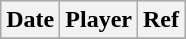<table class="wikitable">
<tr style="background:#ddd; text-align:center;">
<th>Date</th>
<th>Player</th>
<th>Ref</th>
</tr>
<tr>
</tr>
</table>
